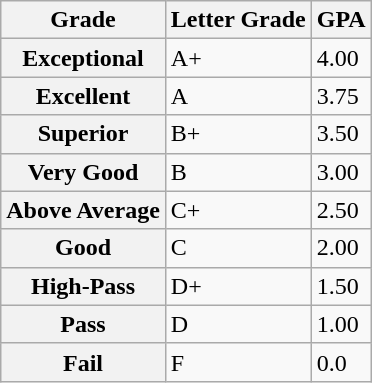<table class="wikitable">
<tr>
<th>Grade</th>
<th>Letter Grade</th>
<th>GPA</th>
</tr>
<tr>
<th>Exceptional</th>
<td>A+</td>
<td>4.00</td>
</tr>
<tr>
<th>Excellent</th>
<td>A</td>
<td>3.75</td>
</tr>
<tr>
<th>Superior</th>
<td>B+</td>
<td>3.50</td>
</tr>
<tr>
<th>Very Good</th>
<td>B</td>
<td>3.00</td>
</tr>
<tr>
<th>Above Average</th>
<td>C+</td>
<td>2.50</td>
</tr>
<tr>
<th>Good</th>
<td>C</td>
<td>2.00</td>
</tr>
<tr>
<th>High-Pass</th>
<td>D+</td>
<td>1.50</td>
</tr>
<tr>
<th>Pass</th>
<td>D</td>
<td>1.00</td>
</tr>
<tr>
<th>Fail</th>
<td>F</td>
<td>0.0</td>
</tr>
</table>
